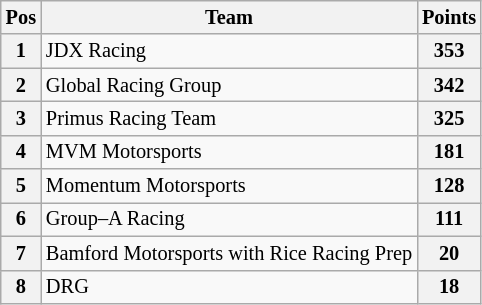<table class="wikitable" style="font-size:85%">
<tr>
<th>Pos</th>
<th>Team</th>
<th>Points</th>
</tr>
<tr>
<th>1</th>
<td>JDX Racing</td>
<th>353</th>
</tr>
<tr>
<th>2</th>
<td>Global Racing Group</td>
<th>342</th>
</tr>
<tr>
<th>3</th>
<td>Primus Racing Team</td>
<th>325</th>
</tr>
<tr>
<th>4</th>
<td>MVM Motorsports</td>
<th>181</th>
</tr>
<tr>
<th>5</th>
<td>Momentum Motorsports</td>
<th>128</th>
</tr>
<tr>
<th>6</th>
<td>Group–A Racing</td>
<th>111</th>
</tr>
<tr>
<th>7</th>
<td>Bamford Motorsports with Rice Racing Prep</td>
<th>20</th>
</tr>
<tr>
<th>8</th>
<td>DRG</td>
<th>18</th>
</tr>
</table>
